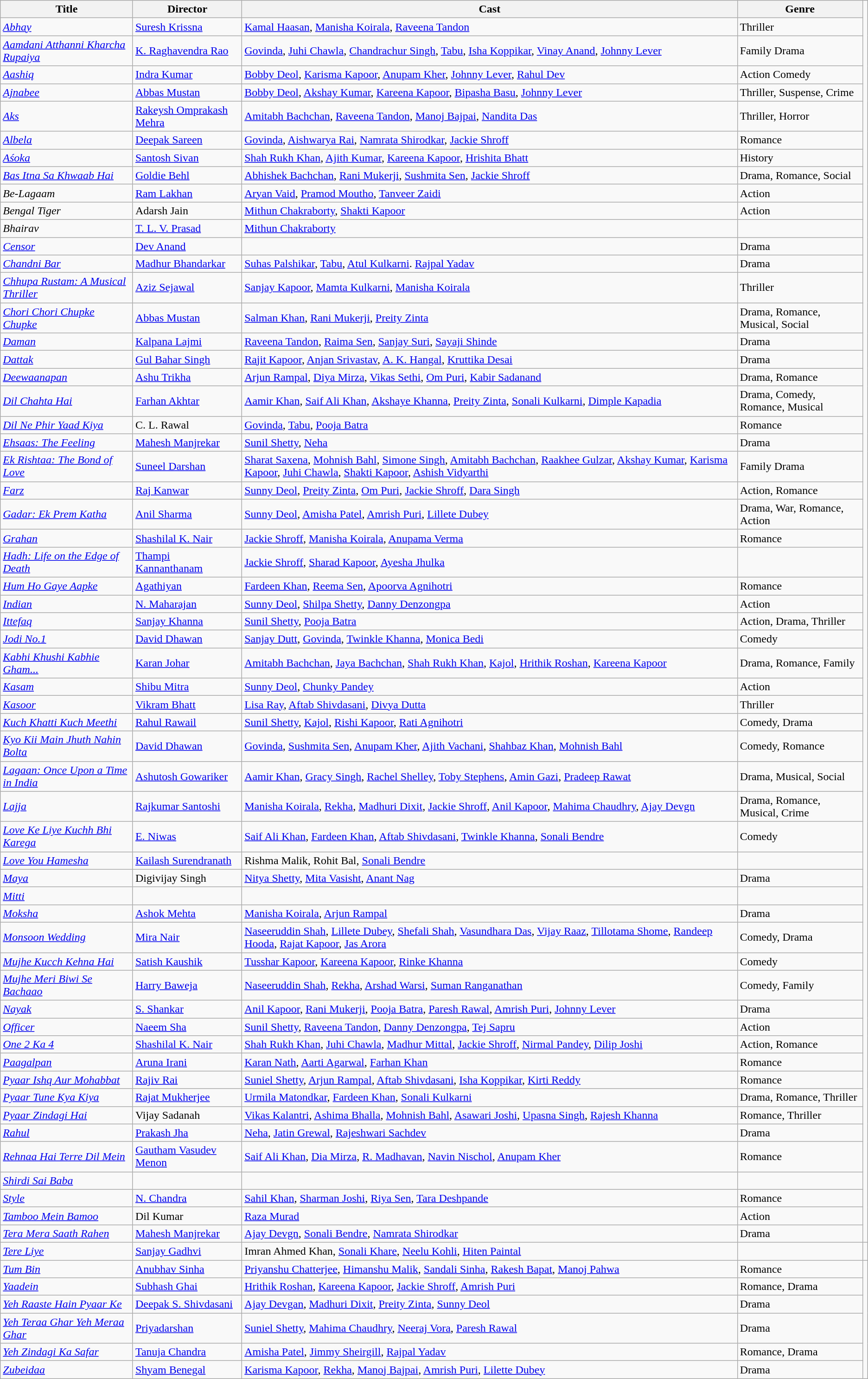<table class="wikitable">
<tr>
<th>Title</th>
<th>Director</th>
<th>Cast</th>
<th>Genre</th>
</tr>
<tr>
<td><em><a href='#'>Abhay</a></em></td>
<td><a href='#'>Suresh Krissna</a></td>
<td><a href='#'>Kamal Haasan</a>, <a href='#'>Manisha Koirala</a>, <a href='#'>Raveena Tandon</a></td>
<td>Thriller</td>
</tr>
<tr>
<td><em><a href='#'>Aamdani Atthanni Kharcha Rupaiya</a></em></td>
<td><a href='#'>K. Raghavendra Rao</a></td>
<td><a href='#'>Govinda</a>, <a href='#'>Juhi Chawla</a>, <a href='#'>Chandrachur Singh</a>, <a href='#'>Tabu</a>, <a href='#'>Isha Koppikar</a>, <a href='#'>Vinay Anand</a>, <a href='#'>Johnny Lever</a></td>
<td>Family Drama</td>
</tr>
<tr>
<td><em><a href='#'>Aashiq</a></em></td>
<td><a href='#'>Indra Kumar</a></td>
<td><a href='#'>Bobby Deol</a>, <a href='#'>Karisma Kapoor</a>, <a href='#'>Anupam Kher</a>, <a href='#'>Johnny Lever</a>, <a href='#'>Rahul Dev</a></td>
<td>Action Comedy</td>
</tr>
<tr>
<td><em><a href='#'>Ajnabee</a></em></td>
<td><a href='#'>Abbas Mustan</a></td>
<td><a href='#'>Bobby Deol</a>, <a href='#'>Akshay Kumar</a>, <a href='#'>Kareena Kapoor</a>, <a href='#'>Bipasha Basu</a>, <a href='#'>Johnny Lever</a></td>
<td>Thriller, Suspense, Crime</td>
</tr>
<tr>
<td><em><a href='#'>Aks</a></em></td>
<td><a href='#'>Rakeysh Omprakash Mehra</a></td>
<td><a href='#'>Amitabh Bachchan</a>, <a href='#'>Raveena Tandon</a>, <a href='#'>Manoj Bajpai</a>, <a href='#'>Nandita Das</a></td>
<td>Thriller, Horror</td>
</tr>
<tr>
<td><em><a href='#'>Albela</a></em></td>
<td><a href='#'>Deepak Sareen</a></td>
<td><a href='#'>Govinda</a>, <a href='#'>Aishwarya Rai</a>, <a href='#'>Namrata Shirodkar</a>, <a href='#'>Jackie Shroff</a></td>
<td>Romance</td>
</tr>
<tr>
<td><em><a href='#'>Aśoka</a></em></td>
<td><a href='#'>Santosh Sivan</a></td>
<td><a href='#'>Shah Rukh Khan</a>, <a href='#'>Ajith Kumar</a>, <a href='#'>Kareena Kapoor</a>, <a href='#'>Hrishita Bhatt</a></td>
<td>History</td>
</tr>
<tr>
<td><em><a href='#'>Bas Itna Sa Khwaab Hai</a></em></td>
<td><a href='#'>Goldie Behl</a></td>
<td><a href='#'>Abhishek Bachchan</a>, <a href='#'>Rani Mukerji</a>, <a href='#'>Sushmita Sen</a>, <a href='#'>Jackie Shroff</a></td>
<td>Drama, Romance, Social</td>
</tr>
<tr>
<td><em>Be-Lagaam</em></td>
<td><a href='#'>Ram Lakhan</a></td>
<td><a href='#'>Aryan Vaid</a>, <a href='#'>Pramod Moutho</a>, <a href='#'>Tanveer Zaidi</a></td>
<td>Action</td>
</tr>
<tr>
<td><em>Bengal Tiger</em></td>
<td>Adarsh Jain</td>
<td><a href='#'>Mithun Chakraborty</a>, <a href='#'>Shakti Kapoor</a></td>
<td>Action</td>
</tr>
<tr>
<td><em>Bhairav</em></td>
<td><a href='#'>T. L. V. Prasad</a></td>
<td><a href='#'>Mithun Chakraborty</a></td>
<td></td>
</tr>
<tr>
<td><em><a href='#'>Censor</a></em></td>
<td><a href='#'>Dev Anand</a></td>
<td></td>
<td>Drama</td>
</tr>
<tr>
<td><em><a href='#'>Chandni Bar</a></em></td>
<td><a href='#'>Madhur Bhandarkar</a></td>
<td><a href='#'>Suhas Palshikar</a>, <a href='#'>Tabu</a>, <a href='#'>Atul Kulkarni</a>. <a href='#'>Rajpal Yadav</a></td>
<td>Drama</td>
</tr>
<tr>
<td><em><a href='#'>Chhupa Rustam: A Musical Thriller</a></em></td>
<td><a href='#'>Aziz Sejawal</a></td>
<td><a href='#'>Sanjay Kapoor</a>, <a href='#'>Mamta Kulkarni</a>, <a href='#'>Manisha Koirala</a></td>
<td>Thriller</td>
</tr>
<tr>
<td><em><a href='#'>Chori Chori Chupke Chupke</a></em></td>
<td><a href='#'>Abbas Mustan</a></td>
<td><a href='#'>Salman Khan</a>, <a href='#'>Rani Mukerji</a>, <a href='#'>Preity Zinta</a></td>
<td>Drama, Romance, Musical, Social</td>
</tr>
<tr>
<td><em><a href='#'>Daman</a></em></td>
<td><a href='#'>Kalpana Lajmi</a></td>
<td><a href='#'>Raveena Tandon</a>, <a href='#'>Raima Sen</a>, <a href='#'>Sanjay Suri</a>, <a href='#'>Sayaji Shinde</a></td>
<td>Drama</td>
</tr>
<tr>
<td><em><a href='#'>Dattak</a></em></td>
<td><a href='#'>Gul Bahar Singh</a></td>
<td><a href='#'>Rajit Kapoor</a>, <a href='#'>Anjan Srivastav</a>, <a href='#'>A. K. Hangal</a>, <a href='#'>Kruttika Desai</a></td>
<td>Drama</td>
</tr>
<tr>
<td><em><a href='#'>Deewaanapan</a></em></td>
<td><a href='#'>Ashu Trikha</a></td>
<td><a href='#'>Arjun Rampal</a>, <a href='#'>Diya Mirza</a>, <a href='#'>Vikas Sethi</a>, <a href='#'>Om Puri</a>, <a href='#'>Kabir Sadanand</a></td>
<td>Drama, Romance</td>
</tr>
<tr>
<td><em><a href='#'>Dil Chahta Hai</a></em></td>
<td><a href='#'>Farhan Akhtar</a></td>
<td><a href='#'>Aamir Khan</a>, <a href='#'>Saif Ali Khan</a>, <a href='#'>Akshaye Khanna</a>, <a href='#'>Preity Zinta</a>, <a href='#'>Sonali Kulkarni</a>, <a href='#'>Dimple Kapadia</a></td>
<td>Drama, Comedy, Romance, Musical</td>
</tr>
<tr>
<td><em><a href='#'>Dil Ne Phir Yaad Kiya</a></em></td>
<td>C. L. Rawal</td>
<td><a href='#'>Govinda</a>, <a href='#'>Tabu</a>, <a href='#'>Pooja Batra</a></td>
<td>Romance</td>
</tr>
<tr>
<td><em><a href='#'>Ehsaas: The Feeling</a></em></td>
<td><a href='#'>Mahesh Manjrekar</a></td>
<td><a href='#'>Sunil Shetty</a>, <a href='#'>Neha</a></td>
<td>Drama</td>
</tr>
<tr>
<td><em><a href='#'>Ek Rishtaa: The Bond of Love</a></em></td>
<td><a href='#'>Suneel Darshan</a></td>
<td><a href='#'>Sharat Saxena</a>, <a href='#'>Mohnish Bahl</a>, <a href='#'>Simone Singh</a>, <a href='#'>Amitabh Bachchan</a>, <a href='#'>Raakhee Gulzar</a>, <a href='#'>Akshay Kumar</a>, <a href='#'>Karisma Kapoor</a>, <a href='#'>Juhi Chawla</a>, <a href='#'>Shakti Kapoor</a>, <a href='#'>Ashish Vidyarthi</a></td>
<td>Family Drama</td>
</tr>
<tr>
<td><em><a href='#'>Farz</a></em></td>
<td><a href='#'>Raj Kanwar</a></td>
<td><a href='#'>Sunny Deol</a>, <a href='#'>Preity Zinta</a>, <a href='#'>Om Puri</a>, <a href='#'>Jackie Shroff</a>, <a href='#'>Dara Singh</a></td>
<td>Action, Romance</td>
</tr>
<tr>
<td><em><a href='#'>Gadar: Ek Prem Katha</a></em></td>
<td><a href='#'>Anil Sharma</a></td>
<td><a href='#'>Sunny Deol</a>, <a href='#'>Amisha Patel</a>, <a href='#'>Amrish Puri</a>, <a href='#'>Lillete Dubey</a></td>
<td>Drama, War, Romance, Action</td>
</tr>
<tr>
<td><em><a href='#'>Grahan</a></em></td>
<td><a href='#'>Shashilal K. Nair</a></td>
<td><a href='#'>Jackie Shroff</a>, <a href='#'>Manisha Koirala</a>, <a href='#'>Anupama Verma</a></td>
<td>Romance</td>
</tr>
<tr>
<td><em><a href='#'>Hadh: Life on the Edge of Death</a></em></td>
<td><a href='#'>Thampi Kannanthanam</a></td>
<td><a href='#'>Jackie Shroff</a>, <a href='#'>Sharad Kapoor</a>, <a href='#'>Ayesha Jhulka</a></td>
<td></td>
</tr>
<tr>
<td><em><a href='#'>Hum Ho Gaye Aapke</a></em></td>
<td><a href='#'>Agathiyan</a></td>
<td><a href='#'>Fardeen Khan</a>, <a href='#'>Reema Sen</a>, <a href='#'>Apoorva Agnihotri</a></td>
<td>Romance</td>
</tr>
<tr>
<td><em><a href='#'>Indian</a></em></td>
<td><a href='#'>N. Maharajan</a></td>
<td><a href='#'>Sunny Deol</a>, <a href='#'>Shilpa Shetty</a>, <a href='#'>Danny Denzongpa</a></td>
<td>Action</td>
</tr>
<tr>
<td><em><a href='#'>Ittefaq</a></em></td>
<td><a href='#'>Sanjay Khanna</a></td>
<td><a href='#'>Sunil Shetty</a>, <a href='#'>Pooja Batra</a></td>
<td>Action, Drama, Thriller</td>
</tr>
<tr>
<td><em><a href='#'>Jodi No.1</a></em></td>
<td><a href='#'>David Dhawan</a></td>
<td><a href='#'>Sanjay Dutt</a>, <a href='#'>Govinda</a>, <a href='#'>Twinkle Khanna</a>, <a href='#'>Monica Bedi</a></td>
<td>Comedy</td>
</tr>
<tr>
<td><em><a href='#'>Kabhi Khushi Kabhie Gham...</a></em></td>
<td><a href='#'>Karan Johar</a></td>
<td><a href='#'>Amitabh Bachchan</a>, <a href='#'>Jaya Bachchan</a>, <a href='#'>Shah Rukh Khan</a>, <a href='#'>Kajol</a>, <a href='#'>Hrithik Roshan</a>, <a href='#'>Kareena Kapoor</a></td>
<td>Drama, Romance, Family</td>
</tr>
<tr>
<td><em><a href='#'>Kasam</a></em></td>
<td><a href='#'>Shibu Mitra</a></td>
<td><a href='#'>Sunny Deol</a>, <a href='#'>Chunky Pandey</a></td>
<td>Action</td>
</tr>
<tr>
<td><em><a href='#'>Kasoor</a></em></td>
<td><a href='#'>Vikram Bhatt</a></td>
<td><a href='#'>Lisa Ray</a>, <a href='#'>Aftab Shivdasani</a>, <a href='#'>Divya Dutta</a></td>
<td>Thriller</td>
</tr>
<tr>
<td><em><a href='#'>Kuch Khatti Kuch Meethi</a></em></td>
<td><a href='#'>Rahul Rawail</a></td>
<td><a href='#'>Sunil Shetty</a>, <a href='#'>Kajol</a>, <a href='#'>Rishi Kapoor</a>, <a href='#'>Rati Agnihotri</a></td>
<td>Comedy, Drama</td>
</tr>
<tr>
<td><em><a href='#'>Kyo Kii Main Jhuth Nahin Bolta</a></em></td>
<td><a href='#'>David Dhawan</a></td>
<td><a href='#'>Govinda</a>, <a href='#'>Sushmita Sen</a>, <a href='#'>Anupam Kher</a>, <a href='#'>Ajith Vachani</a>, <a href='#'>Shahbaz Khan</a>, <a href='#'>Mohnish Bahl</a></td>
<td>Comedy, Romance</td>
</tr>
<tr>
<td><em><a href='#'>Lagaan: Once Upon a Time in India</a></em></td>
<td><a href='#'>Ashutosh Gowariker</a></td>
<td><a href='#'>Aamir Khan</a>, <a href='#'>Gracy Singh</a>, <a href='#'>Rachel Shelley</a>, <a href='#'>Toby Stephens</a>, <a href='#'>Amin Gazi</a>, <a href='#'>Pradeep Rawat</a></td>
<td>Drama, Musical, Social</td>
</tr>
<tr>
<td><em><a href='#'>Lajja</a></em></td>
<td><a href='#'>Rajkumar Santoshi</a></td>
<td><a href='#'>Manisha Koirala</a>, <a href='#'>Rekha</a>, <a href='#'>Madhuri Dixit</a>, <a href='#'>Jackie Shroff</a>, <a href='#'>Anil Kapoor</a>, <a href='#'>Mahima Chaudhry</a>, <a href='#'>Ajay Devgn</a></td>
<td>Drama, Romance, Musical, Crime</td>
</tr>
<tr>
<td><em><a href='#'>Love Ke Liye Kuchh Bhi Karega</a></em></td>
<td><a href='#'>E. Niwas</a></td>
<td><a href='#'>Saif Ali Khan</a>, <a href='#'>Fardeen Khan</a>, <a href='#'>Aftab Shivdasani</a>, <a href='#'>Twinkle Khanna</a>, <a href='#'>Sonali Bendre</a></td>
<td>Comedy</td>
</tr>
<tr>
<td><em><a href='#'>Love You Hamesha</a></em></td>
<td><a href='#'>Kailash Surendranath</a></td>
<td>Rishma Malik, Rohit Bal, <a href='#'>Sonali Bendre</a></td>
<td></td>
</tr>
<tr>
<td><em><a href='#'>Maya</a></em></td>
<td>Digivijay Singh</td>
<td><a href='#'>Nitya Shetty</a>, <a href='#'>Mita Vasisht</a>, <a href='#'>Anant Nag</a></td>
<td>Drama</td>
</tr>
<tr>
<td><em><a href='#'>Mitti</a></em></td>
<td></td>
<td></td>
<td></td>
</tr>
<tr>
<td><em><a href='#'>Moksha</a></em></td>
<td><a href='#'>Ashok Mehta</a></td>
<td><a href='#'>Manisha Koirala</a>, <a href='#'>Arjun Rampal</a></td>
<td>Drama</td>
</tr>
<tr>
<td><em><a href='#'>Monsoon Wedding</a></em></td>
<td><a href='#'>Mira Nair</a></td>
<td><a href='#'>Naseeruddin Shah</a>, <a href='#'>Lillete Dubey</a>, <a href='#'>Shefali Shah</a>, <a href='#'>Vasundhara Das</a>, <a href='#'>Vijay Raaz</a>, <a href='#'>Tillotama Shome</a>, <a href='#'>Randeep Hooda</a>, <a href='#'>Rajat Kapoor</a>, <a href='#'>Jas Arora</a></td>
<td>Comedy, Drama</td>
</tr>
<tr>
<td><em><a href='#'>Mujhe Kucch Kehna Hai</a></em></td>
<td><a href='#'>Satish Kaushik</a></td>
<td><a href='#'>Tusshar Kapoor</a>, <a href='#'>Kareena Kapoor</a>, <a href='#'>Rinke Khanna</a></td>
<td>Comedy</td>
</tr>
<tr>
<td><em><a href='#'>Mujhe Meri Biwi Se Bachaao</a></em></td>
<td><a href='#'>Harry Baweja</a></td>
<td><a href='#'>Naseeruddin Shah</a>, <a href='#'>Rekha</a>, <a href='#'>Arshad Warsi</a>, <a href='#'>Suman Ranganathan</a></td>
<td>Comedy, Family</td>
</tr>
<tr>
<td><em><a href='#'>Nayak</a></em></td>
<td><a href='#'>S. Shankar</a></td>
<td><a href='#'>Anil Kapoor</a>, <a href='#'>Rani Mukerji</a>, <a href='#'>Pooja Batra</a>, <a href='#'>Paresh Rawal</a>, <a href='#'>Amrish Puri</a>, <a href='#'>Johnny Lever</a></td>
<td>Drama</td>
</tr>
<tr>
<td><em><a href='#'>Officer</a></em></td>
<td><a href='#'>Naeem Sha</a></td>
<td><a href='#'>Sunil Shetty</a>, <a href='#'>Raveena Tandon</a>, <a href='#'>Danny Denzongpa</a>, <a href='#'>Tej Sapru</a></td>
<td>Action</td>
</tr>
<tr>
<td><em><a href='#'>One 2 Ka 4</a></em></td>
<td><a href='#'>Shashilal K. Nair</a></td>
<td><a href='#'>Shah Rukh Khan</a>, <a href='#'>Juhi Chawla</a>, <a href='#'>Madhur Mittal</a>, <a href='#'>Jackie Shroff</a>, <a href='#'>Nirmal Pandey</a>, <a href='#'>Dilip Joshi</a></td>
<td>Action, Romance</td>
</tr>
<tr>
<td><em><a href='#'>Paagalpan</a></em></td>
<td><a href='#'>Aruna Irani</a></td>
<td><a href='#'>Karan Nath</a>, <a href='#'>Aarti Agarwal</a>, <a href='#'>Farhan Khan</a></td>
<td>Romance</td>
</tr>
<tr>
<td><em><a href='#'>Pyaar Ishq Aur Mohabbat</a></em></td>
<td><a href='#'>Rajiv Rai</a></td>
<td><a href='#'>Suniel Shetty</a>, <a href='#'>Arjun Rampal</a>, <a href='#'>Aftab Shivdasani</a>, <a href='#'>Isha Koppikar</a>, <a href='#'>Kirti Reddy</a></td>
<td>Romance</td>
</tr>
<tr>
<td><em><a href='#'>Pyaar Tune Kya Kiya</a></em></td>
<td><a href='#'>Rajat Mukherjee</a></td>
<td><a href='#'>Urmila Matondkar</a>, <a href='#'>Fardeen Khan</a>, <a href='#'>Sonali Kulkarni</a></td>
<td>Drama, Romance, Thriller</td>
</tr>
<tr>
<td><em><a href='#'>Pyaar Zindagi Hai</a></em></td>
<td>Vijay Sadanah</td>
<td><a href='#'>Vikas Kalantri</a>, <a href='#'>Ashima Bhalla</a>, <a href='#'>Mohnish Bahl</a>, <a href='#'>Asawari Joshi</a>, <a href='#'>Upasna Singh</a>, <a href='#'>Rajesh Khanna</a></td>
<td>Romance, Thriller</td>
</tr>
<tr>
<td><em><a href='#'>Rahul</a></em></td>
<td><a href='#'>Prakash Jha</a></td>
<td><a href='#'>Neha</a>, <a href='#'>Jatin Grewal</a>, <a href='#'>Rajeshwari Sachdev</a></td>
<td>Drama</td>
</tr>
<tr>
<td><em><a href='#'>Rehnaa Hai Terre Dil Mein</a></em></td>
<td><a href='#'>Gautham Vasudev Menon</a></td>
<td><a href='#'>Saif Ali Khan</a>, <a href='#'>Dia Mirza</a>, <a href='#'>R. Madhavan</a>, <a href='#'>Navin Nischol</a>, <a href='#'>Anupam Kher</a></td>
<td>Romance</td>
</tr>
<tr>
<td><em><a href='#'>Shirdi Sai Baba</a></em></td>
<td></td>
<td></td>
<td></td>
</tr>
<tr>
<td><em><a href='#'>Style</a></em></td>
<td><a href='#'>N. Chandra</a></td>
<td><a href='#'>Sahil Khan</a>, <a href='#'>Sharman Joshi</a>, <a href='#'>Riya Sen</a>, <a href='#'>Tara Deshpande</a></td>
<td>Romance</td>
</tr>
<tr>
<td><em><a href='#'>Tamboo Mein Bamoo</a></em></td>
<td>Dil Kumar</td>
<td><a href='#'>Raza Murad</a></td>
<td>Action</td>
</tr>
<tr>
<td><em><a href='#'>Tera Mera Saath Rahen</a></em></td>
<td><a href='#'>Mahesh Manjrekar</a></td>
<td><a href='#'>Ajay Devgn</a>, <a href='#'>Sonali Bendre</a>, <a href='#'>Namrata Shirodkar</a></td>
<td>Drama</td>
</tr>
<tr>
<td><em><a href='#'>Tere Liye</a></em></td>
<td><a href='#'>Sanjay Gadhvi</a></td>
<td>Imran Ahmed Khan, <a href='#'>Sonali Khare</a>, <a href='#'>Neelu Kohli</a>, <a href='#'>Hiten Paintal</a></td>
<td></td>
<td></td>
</tr>
<tr>
<td><em><a href='#'>Tum Bin</a></em></td>
<td><a href='#'>Anubhav Sinha</a></td>
<td><a href='#'>Priyanshu Chatterjee</a>, <a href='#'>Himanshu Malik</a>, <a href='#'>Sandali Sinha</a>, <a href='#'>Rakesh Bapat</a>, <a href='#'>Manoj Pahwa</a></td>
<td>Romance</td>
</tr>
<tr>
<td><em><a href='#'>Yaadein</a></em></td>
<td><a href='#'>Subhash Ghai</a></td>
<td><a href='#'>Hrithik Roshan</a>, <a href='#'>Kareena Kapoor</a>, <a href='#'>Jackie Shroff</a>, <a href='#'>Amrish Puri</a></td>
<td>Romance, Drama</td>
</tr>
<tr>
<td><em><a href='#'>Yeh Raaste Hain Pyaar Ke</a></em></td>
<td><a href='#'>Deepak S. Shivdasani</a></td>
<td><a href='#'>Ajay Devgan</a>, <a href='#'>Madhuri Dixit</a>, <a href='#'>Preity Zinta</a>, <a href='#'>Sunny Deol</a></td>
<td>Drama</td>
</tr>
<tr>
<td><em><a href='#'>Yeh Teraa Ghar Yeh Meraa Ghar</a></em></td>
<td><a href='#'>Priyadarshan</a></td>
<td><a href='#'>Suniel Shetty</a>, <a href='#'>Mahima Chaudhry</a>, <a href='#'>Neeraj Vora</a>, <a href='#'>Paresh Rawal</a></td>
<td>Drama</td>
</tr>
<tr>
<td><em><a href='#'>Yeh Zindagi Ka Safar</a></em></td>
<td><a href='#'>Tanuja Chandra</a></td>
<td><a href='#'>Amisha Patel</a>, <a href='#'>Jimmy Sheirgill</a>, <a href='#'>Rajpal Yadav</a></td>
<td>Romance, Drama</td>
</tr>
<tr>
<td><em><a href='#'>Zubeidaa</a></em></td>
<td><a href='#'>Shyam Benegal</a></td>
<td><a href='#'>Karisma Kapoor</a>, <a href='#'>Rekha</a>, <a href='#'>Manoj Bajpai</a>, <a href='#'>Amrish Puri</a>, <a href='#'>Lilette Dubey</a></td>
<td>Drama</td>
</tr>
</table>
